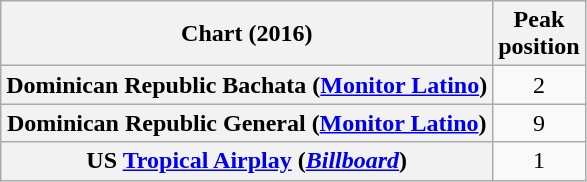<table class="wikitable sortable plainrowheaders" style="text-align:center;">
<tr>
<th scope="col">Chart (2016)</th>
<th scope="col">Peak<br>position</th>
</tr>
<tr>
<th scope="row">Dominican Republic Bachata (<a href='#'>Monitor Latino</a>)</th>
<td>2</td>
</tr>
<tr>
<th scope="row">Dominican Republic General (<a href='#'>Monitor Latino</a>)</th>
<td>9</td>
</tr>
<tr>
<th scope="row">US <a href='#'>Tropical Airplay</a> (<em><a href='#'>Billboard</a></em>)</th>
<td>1</td>
</tr>
</table>
